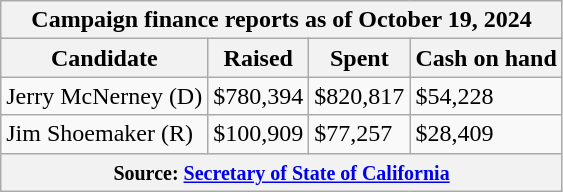<table class="wikitable sortable">
<tr>
<th colspan=4>Campaign finance reports as of October 19, 2024</th>
</tr>
<tr style="text-align:center;">
<th>Candidate</th>
<th>Raised</th>
<th>Spent</th>
<th>Cash on hand</th>
</tr>
<tr>
<td>Jerry McNerney (D)</td>
<td>$780,394</td>
<td>$820,817</td>
<td>$54,228</td>
</tr>
<tr>
<td>Jim Shoemaker (R)</td>
<td>$100,909</td>
<td>$77,257</td>
<td>$28,409</td>
</tr>
<tr>
<th colspan="4"><small>Source: <a href='#'>Secretary of State of California</a></small></th>
</tr>
</table>
